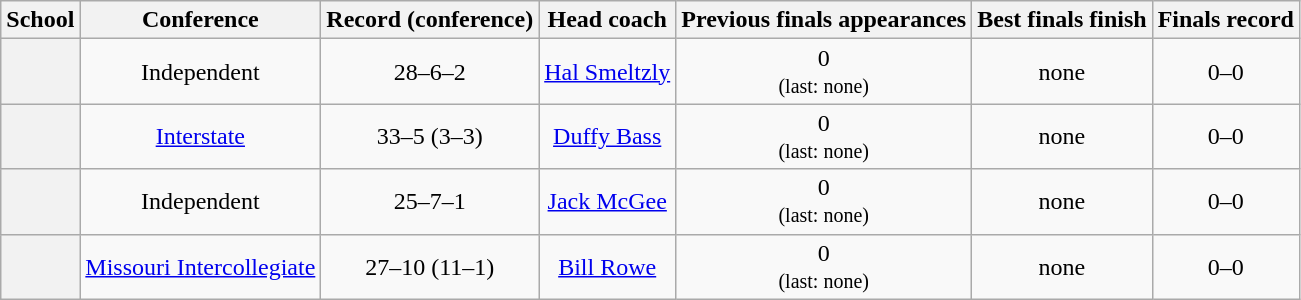<table class="wikitable" style=text-align:center>
<tr>
<th>School</th>
<th>Conference</th>
<th>Record (conference)</th>
<th>Head coach</th>
<th>Previous finals appearances</th>
<th>Best finals finish</th>
<th>Finals record</th>
</tr>
<tr>
<th scope="row" style="text-align:center"></th>
<td>Independent</td>
<td>28–6–2</td>
<td><a href='#'>Hal Smeltzly</a></td>
<td>0<br><small>(last: none)</small></td>
<td>none</td>
<td>0–0</td>
</tr>
<tr>
<th scope="row" style="text-align:center"></th>
<td><a href='#'>Interstate</a></td>
<td>33–5 (3–3)</td>
<td><a href='#'>Duffy Bass</a></td>
<td>0<br><small>(last: none)</small></td>
<td>none</td>
<td>0–0</td>
</tr>
<tr>
<th scope="row" style="text-align:center"></th>
<td>Independent</td>
<td>25–7–1</td>
<td><a href='#'>Jack McGee</a></td>
<td>0<br><small>(last: none)</small></td>
<td>none</td>
<td>0–0</td>
</tr>
<tr>
<th scope="row" style="text-align:center"></th>
<td><a href='#'>Missouri Intercollegiate</a></td>
<td>27–10 (11–1)</td>
<td><a href='#'>Bill Rowe</a></td>
<td>0<br><small>(last: none)</small></td>
<td>none</td>
<td>0–0</td>
</tr>
</table>
